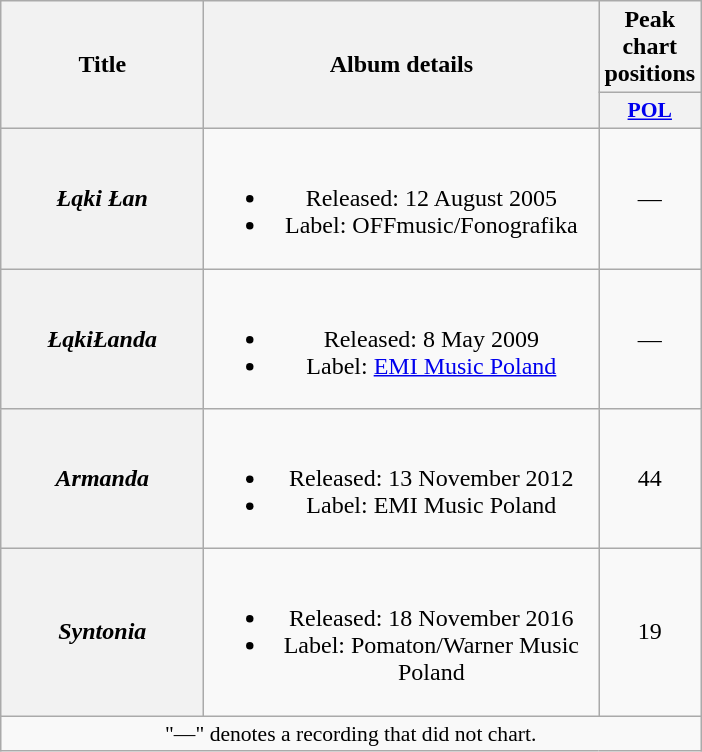<table class="wikitable plainrowheaders" style="text-align:center;" border="1">
<tr>
<th scope="col" rowspan="2" style="width:8em;">Title</th>
<th scope="col" rowspan="2" style="width:16em;">Album details</th>
<th scope="col" colspan="1">Peak chart positions</th>
</tr>
<tr>
<th scope="col" style="width:2.2em;font-size:90%;"><a href='#'>POL</a><br></th>
</tr>
<tr>
<th scope="row"><em>Łąki Łan</em></th>
<td><br><ul><li>Released: 12 August 2005</li><li>Label: OFFmusic/Fonografika</li></ul></td>
<td>—</td>
</tr>
<tr>
<th scope="row"><em>ŁąkiŁanda</em></th>
<td><br><ul><li>Released: 8 May 2009</li><li>Label: <a href='#'>EMI Music Poland</a></li></ul></td>
<td>—</td>
</tr>
<tr>
<th scope="row"><em>Armanda</em></th>
<td><br><ul><li>Released: 13 November 2012</li><li>Label: EMI Music Poland</li></ul></td>
<td>44</td>
</tr>
<tr>
<th scope="row"><em>Syntonia</em></th>
<td><br><ul><li>Released: 18 November 2016</li><li>Label: Pomaton/Warner Music Poland</li></ul></td>
<td>19</td>
</tr>
<tr>
<td colspan="14" style="font-size:90%">"—" denotes a recording that did not chart.</td>
</tr>
</table>
